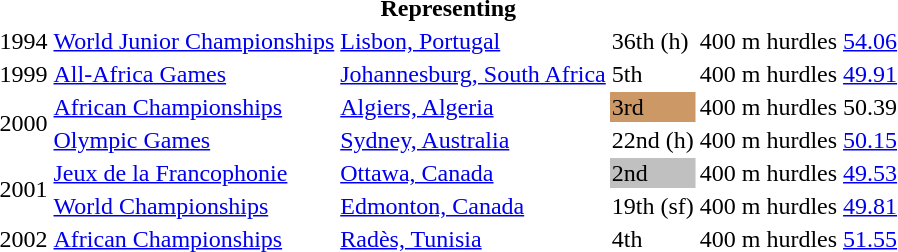<table>
<tr>
<th colspan="6">Representing </th>
</tr>
<tr>
<td>1994</td>
<td><a href='#'>World Junior Championships</a></td>
<td><a href='#'>Lisbon, Portugal</a></td>
<td>36th (h)</td>
<td>400 m hurdles</td>
<td><a href='#'>54.06</a></td>
</tr>
<tr>
<td>1999</td>
<td><a href='#'>All-Africa Games</a></td>
<td><a href='#'>Johannesburg, South Africa</a></td>
<td>5th</td>
<td>400 m hurdles</td>
<td><a href='#'>49.91</a></td>
</tr>
<tr>
<td rowspan=2>2000</td>
<td><a href='#'>African Championships</a></td>
<td><a href='#'>Algiers, Algeria</a></td>
<td bgcolor=cc9966>3rd</td>
<td>400 m hurdles</td>
<td>50.39</td>
</tr>
<tr>
<td><a href='#'>Olympic Games</a></td>
<td><a href='#'>Sydney, Australia</a></td>
<td>22nd (h)</td>
<td>400 m hurdles</td>
<td><a href='#'>50.15</a></td>
</tr>
<tr>
<td rowspan=2>2001</td>
<td><a href='#'>Jeux de la Francophonie</a></td>
<td><a href='#'>Ottawa, Canada</a></td>
<td bgcolor=silver>2nd</td>
<td>400 m hurdles</td>
<td><a href='#'>49.53</a></td>
</tr>
<tr>
<td><a href='#'>World Championships</a></td>
<td><a href='#'>Edmonton, Canada</a></td>
<td>19th (sf)</td>
<td>400 m hurdles</td>
<td><a href='#'>49.81</a></td>
</tr>
<tr>
<td>2002</td>
<td><a href='#'>African Championships</a></td>
<td><a href='#'>Radès, Tunisia</a></td>
<td>4th</td>
<td>400 m hurdles</td>
<td><a href='#'>51.55</a></td>
</tr>
</table>
